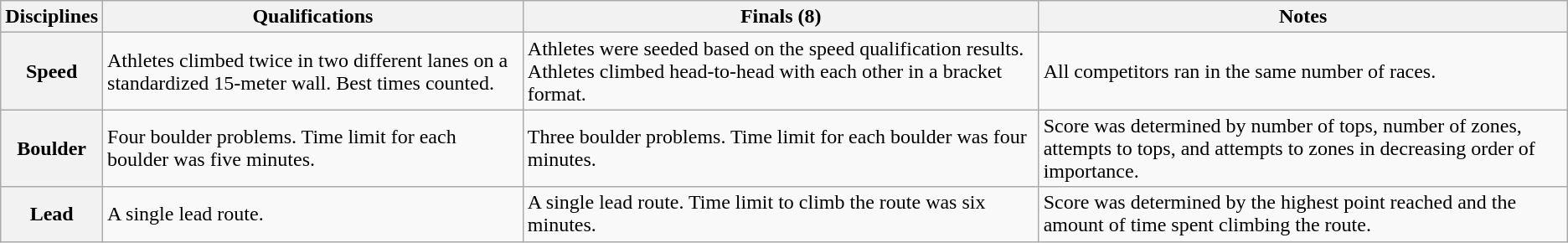<table class="wikitable">
<tr>
<th>Disciplines</th>
<th>Qualifications</th>
<th>Finals (8)</th>
<th>Notes</th>
</tr>
<tr>
<th>Speed</th>
<td>Athletes climbed twice in two different lanes on a standardized 15-meter wall. Best times counted.</td>
<td>Athletes were seeded based on the speed qualification results. Athletes climbed head-to-head with each other in a bracket format.</td>
<td>All competitors ran in the same number of races.</td>
</tr>
<tr>
<th>Boulder</th>
<td>Four boulder problems. Time limit for each boulder was five minutes.</td>
<td>Three boulder problems. Time limit for each boulder was four minutes.</td>
<td>Score was determined by number of tops, number of zones, attempts to tops, and attempts to zones in decreasing order of importance.</td>
</tr>
<tr>
<th>Lead</th>
<td>A single lead route.</td>
<td>A single lead route. Time limit to climb the route was six minutes.</td>
<td>Score was determined by the highest point reached and the amount of time spent climbing the route.</td>
</tr>
</table>
